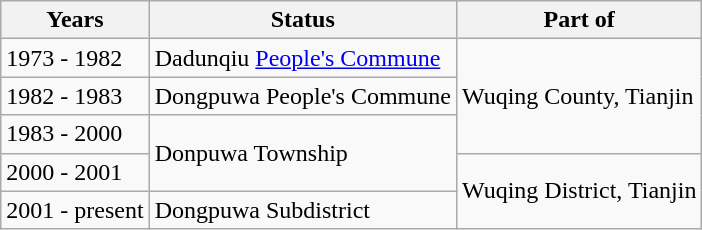<table class="wikitable">
<tr>
<th>Years</th>
<th>Status</th>
<th>Part of</th>
</tr>
<tr>
<td>1973 - 1982</td>
<td>Dadunqiu <a href='#'>People's Commune</a></td>
<td rowspan="3">Wuqing County, Tianjin</td>
</tr>
<tr>
<td>1982 - 1983</td>
<td>Dongpuwa People's Commune</td>
</tr>
<tr>
<td>1983 - 2000</td>
<td rowspan="2">Donpuwa Township</td>
</tr>
<tr>
<td>2000 - 2001</td>
<td rowspan="2">Wuqing District, Tianjin</td>
</tr>
<tr>
<td>2001 - present</td>
<td>Dongpuwa Subdistrict</td>
</tr>
</table>
